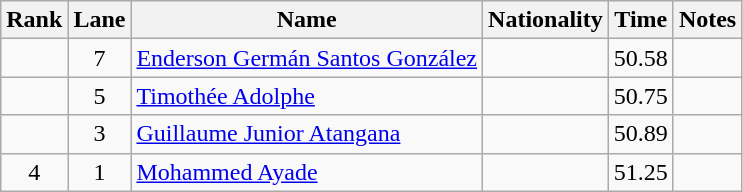<table class="wikitable sortable" style="text-align:center">
<tr>
<th>Rank</th>
<th>Lane</th>
<th>Name</th>
<th>Nationality</th>
<th>Time</th>
<th>Notes</th>
</tr>
<tr>
<td></td>
<td>7</td>
<td align="left"><a href='#'>Enderson Germán Santos González</a><br></td>
<td align="left"></td>
<td>50.58</td>
<td></td>
</tr>
<tr>
<td></td>
<td>5</td>
<td align="left"><a href='#'>Timothée Adolphe</a><br></td>
<td align="left"></td>
<td>50.75</td>
<td></td>
</tr>
<tr>
<td></td>
<td>3</td>
<td align="left"><a href='#'>Guillaume Junior Atangana</a><br></td>
<td align="left"></td>
<td>50.89</td>
<td></td>
</tr>
<tr>
<td>4</td>
<td>1</td>
<td align="left"><a href='#'>Mohammed Ayade</a><br></td>
<td align="left"></td>
<td>51.25</td>
<td></td>
</tr>
</table>
